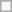<table class="wikitable">
<tr>
</tr>
<tr>
<td></td>
</tr>
</table>
